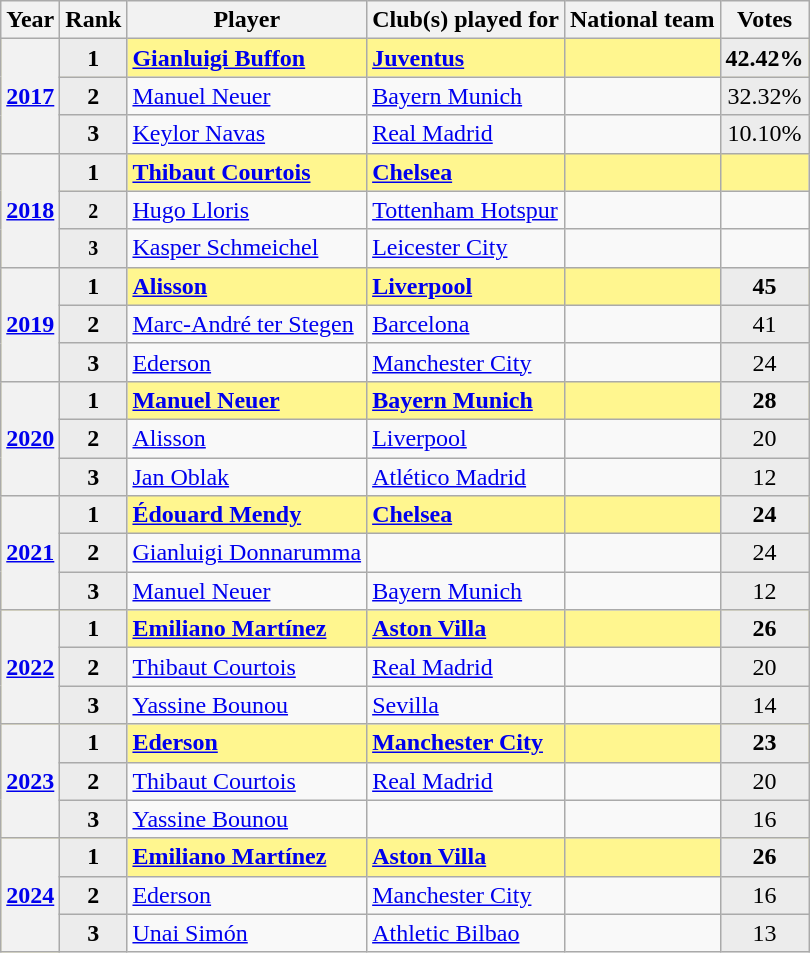<table class="wikitable">
<tr>
<th>Year</th>
<th>Rank</th>
<th>Player</th>
<th>Club(s) played for</th>
<th>National team</th>
<th>Votes</th>
</tr>
<tr style="background-color: #FFF68F; font-weight: bold;">
<th rowspan="3"><a href='#'>2017</a></th>
<td style="background: #ececec; vertical-align: middle; text-align: center; "><strong>1</strong></td>
<td><a href='#'>Gianluigi Buffon</a></td>
<td> <a href='#'>Juventus</a></td>
<td></td>
<td style="background: #ececec; vertical-align: middle; text-align: center; ">42.42%</td>
</tr>
<tr>
<td style="background: #ececec; vertical-align: middle; text-align: center; "><strong>2</strong></td>
<td><a href='#'>Manuel Neuer</a></td>
<td> <a href='#'>Bayern Munich</a></td>
<td></td>
<td style="background: #ececec; vertical-align: middle; text-align: center; ">32.32%</td>
</tr>
<tr>
<td style="background: #ececec; vertical-align: middle; text-align: center; "><strong>3</strong></td>
<td><a href='#'>Keylor Navas</a></td>
<td> <a href='#'>Real Madrid</a></td>
<td></td>
<td style="background: #ececec; vertical-align: middle; text-align: center; ">10.10%</td>
</tr>
<tr style="background-color: #FFF68F; font-weight: bold;">
<th rowspan="3"><a href='#'>2018</a></th>
<td style="background: #ececec; vertical-align: middle; text-align: center; "><strong>1</strong></td>
<td><strong><a href='#'>Thibaut Courtois</a></strong></td>
<td> <strong><a href='#'>Chelsea</a></strong></td>
<td><strong></strong></td>
<td></td>
</tr>
<tr>
<td style="background: #ececec; vertical-align: middle; text-align: center; "><small><strong>2</strong></small></td>
<td><a href='#'>Hugo Lloris</a></td>
<td> <a href='#'>Tottenham Hotspur</a></td>
<td></td>
<td></td>
</tr>
<tr>
<td style="background: #ececec; vertical-align: middle; text-align: center; "><small><strong>3</strong></small></td>
<td><a href='#'>Kasper Schmeichel</a></td>
<td> <a href='#'>Leicester City</a></td>
<td></td>
<td></td>
</tr>
<tr style="background-color: #FFF68F; font-weight: bold;">
<th rowspan="3"><a href='#'>2019</a></th>
<td style="background: #ececec; vertical-align: middle; text-align: center; "><strong>1</strong></td>
<td><strong><a href='#'>Alisson</a></strong></td>
<td> <strong><a href='#'>Liverpool</a></strong></td>
<td><strong></strong></td>
<td style="background: #ececec; vertical-align: middle; text-align: center; ">45</td>
</tr>
<tr>
<td style="background: #ececec; vertical-align: middle; text-align: center; "><strong>2</strong></td>
<td><a href='#'>Marc-André ter Stegen</a></td>
<td> <a href='#'>Barcelona</a></td>
<td></td>
<td style="background: #ececec; vertical-align: middle; text-align: center; ">41</td>
</tr>
<tr>
<td style="background: #ececec; vertical-align: middle; text-align: center; "><strong>3</strong></td>
<td><a href='#'>Ederson</a></td>
<td> <a href='#'>Manchester City</a></td>
<td></td>
<td style="background: #ececec; vertical-align: middle; text-align: center; ">24</td>
</tr>
<tr style="background-color: #FFF68F; font-weight: bold;">
<th rowspan="3"><a href='#'>2020</a></th>
<td style="background: #ececec; vertical-align: middle; text-align: center; "><strong>1</strong></td>
<td><strong><a href='#'>Manuel Neuer</a></strong></td>
<td> <strong><a href='#'>Bayern Munich</a></strong></td>
<td><strong></strong></td>
<td style="background: #ececec; vertical-align: middle; text-align: center; ">28</td>
</tr>
<tr>
<td style="background: #ececec; vertical-align: middle; text-align: center; "><strong>2</strong></td>
<td><a href='#'>Alisson</a></td>
<td> <a href='#'>Liverpool</a></td>
<td></td>
<td style="background: #ececec; vertical-align: middle; text-align: center; ">20</td>
</tr>
<tr>
<td style="background: #ececec; vertical-align: middle; text-align: center; "><strong>3</strong></td>
<td><a href='#'>Jan Oblak</a></td>
<td> <a href='#'>Atlético Madrid</a></td>
<td></td>
<td style="background: #ececec; vertical-align: middle; text-align: center; ">12</td>
</tr>
<tr style="background-color: #FFF68F; font-weight: bold;">
<th rowspan="3"><strong><a href='#'>2021</a></strong></th>
<td style="background: #ececec; vertical-align: middle; text-align: center; "><strong>1</strong></td>
<td><strong><a href='#'>Édouard Mendy</a></strong></td>
<td> <strong><a href='#'>Chelsea</a></strong></td>
<td><strong></strong></td>
<td style="background: #ececec; vertical-align: middle; text-align: center; "><strong>24</strong></td>
</tr>
<tr>
<td style="background: #ececec; vertical-align: middle; text-align: center; "><strong>2</strong></td>
<td><a href='#'>Gianluigi Donnarumma</a></td>
<td></td>
<td></td>
<td style="background: #ececec; vertical-align: middle; text-align: center; ">24</td>
</tr>
<tr>
<td style="background: #ececec; vertical-align: middle; text-align: center; "><strong>3</strong></td>
<td><a href='#'>Manuel Neuer</a></td>
<td> <a href='#'>Bayern Munich</a></td>
<td></td>
<td style="background: #ececec; vertical-align: middle; text-align: center; ">12</td>
</tr>
<tr style="background-color: #FFF68F; font-weight: bold;">
<th rowspan="3"><strong><a href='#'>2022</a></strong></th>
<td style="background: #ececec; vertical-align: middle; text-align: center; "><strong>1</strong></td>
<td><a href='#'>Emiliano Martínez</a></td>
<td> <strong><a href='#'>Aston Villa</a></strong></td>
<td><strong></strong></td>
<td style="background: #ececec; vertical-align: middle; text-align: center; "><strong>26</strong></td>
</tr>
<tr>
<td style="background: #ececec; vertical-align: middle; text-align: center; "><strong>2</strong></td>
<td><a href='#'>Thibaut Courtois</a></td>
<td> <a href='#'>Real Madrid</a></td>
<td></td>
<td style="background: #ececec; vertical-align: middle; text-align: center; ">20</td>
</tr>
<tr>
<td style="background: #ececec; vertical-align: middle; text-align: center; "><strong>3</strong></td>
<td><a href='#'>Yassine Bounou</a></td>
<td> <a href='#'>Sevilla</a></td>
<td></td>
<td style="background: #ececec; vertical-align: middle; text-align: center; ">14</td>
</tr>
<tr style="background-color: #FFF68F; font-weight: bold;">
<th rowspan="3"><strong><a href='#'>2023</a></strong></th>
<td style="background: #ececec; vertical-align: middle; text-align: center; "><strong>1</strong></td>
<td><a href='#'>Ederson</a></td>
<td> <strong><a href='#'>Manchester City</a></strong></td>
<td><strong></strong></td>
<td style="background: #ececec; vertical-align: middle; text-align: center; "><strong>23</strong></td>
</tr>
<tr>
<td style="background: #ececec; vertical-align: middle; text-align: center; "><strong>2</strong></td>
<td><a href='#'>Thibaut Courtois</a></td>
<td> <a href='#'>Real Madrid</a></td>
<td></td>
<td style="background: #ececec; vertical-align: middle; text-align: center; ">20</td>
</tr>
<tr>
<td style="background: #ececec; vertical-align: middle; text-align: center; "><strong>3</strong></td>
<td><a href='#'>Yassine Bounou</a></td>
<td></td>
<td></td>
<td style="background: #ececec; vertical-align: middle; text-align: center; ">16</td>
</tr>
<tr style="background-color: #FFF68F; font-weight: bold;">
<th rowspan="3"><strong><a href='#'>2024</a></strong></th>
<td style="background: #ececec; vertical-align: middle; text-align: center; "><strong>1</strong></td>
<td><a href='#'>Emiliano Martínez</a></td>
<td> <strong><a href='#'>Aston Villa</a></strong></td>
<td><strong></strong></td>
<td style="background: #ececec; vertical-align: middle; text-align: center; "><strong>26</strong></td>
</tr>
<tr>
<td style="background: #ececec; vertical-align: middle; text-align: center; "><strong>2</strong></td>
<td><a href='#'>Ederson</a></td>
<td> <a href='#'>Manchester City</a></td>
<td></td>
<td style="background: #ececec; vertical-align: middle; text-align: center; ">16</td>
</tr>
<tr>
<td style="background: #ececec; vertical-align: middle; text-align: center; "><strong>3</strong></td>
<td><a href='#'>Unai Simón</a></td>
<td> <a href='#'>Athletic Bilbao</a></td>
<td></td>
<td style="background: #ececec; vertical-align: middle; text-align: center; ">13</td>
</tr>
</table>
